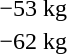<table>
<tr>
<td rowspan=2>−53 kg</td>
<td rowspan=2></td>
<td rowspan=2></td>
<td></td>
</tr>
<tr>
<td></td>
</tr>
<tr>
<td rowspan=2>−62 kg</td>
<td rowspan=2></td>
<td rowspan=2></td>
<td></td>
</tr>
<tr>
<td></td>
</tr>
</table>
